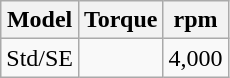<table class="wikitable" style="display: inline-table;">
<tr>
<th>Model</th>
<th>Torque</th>
<th>rpm</th>
</tr>
<tr>
<td>Std/SE</td>
<td></td>
<td>4,000</td>
</tr>
</table>
